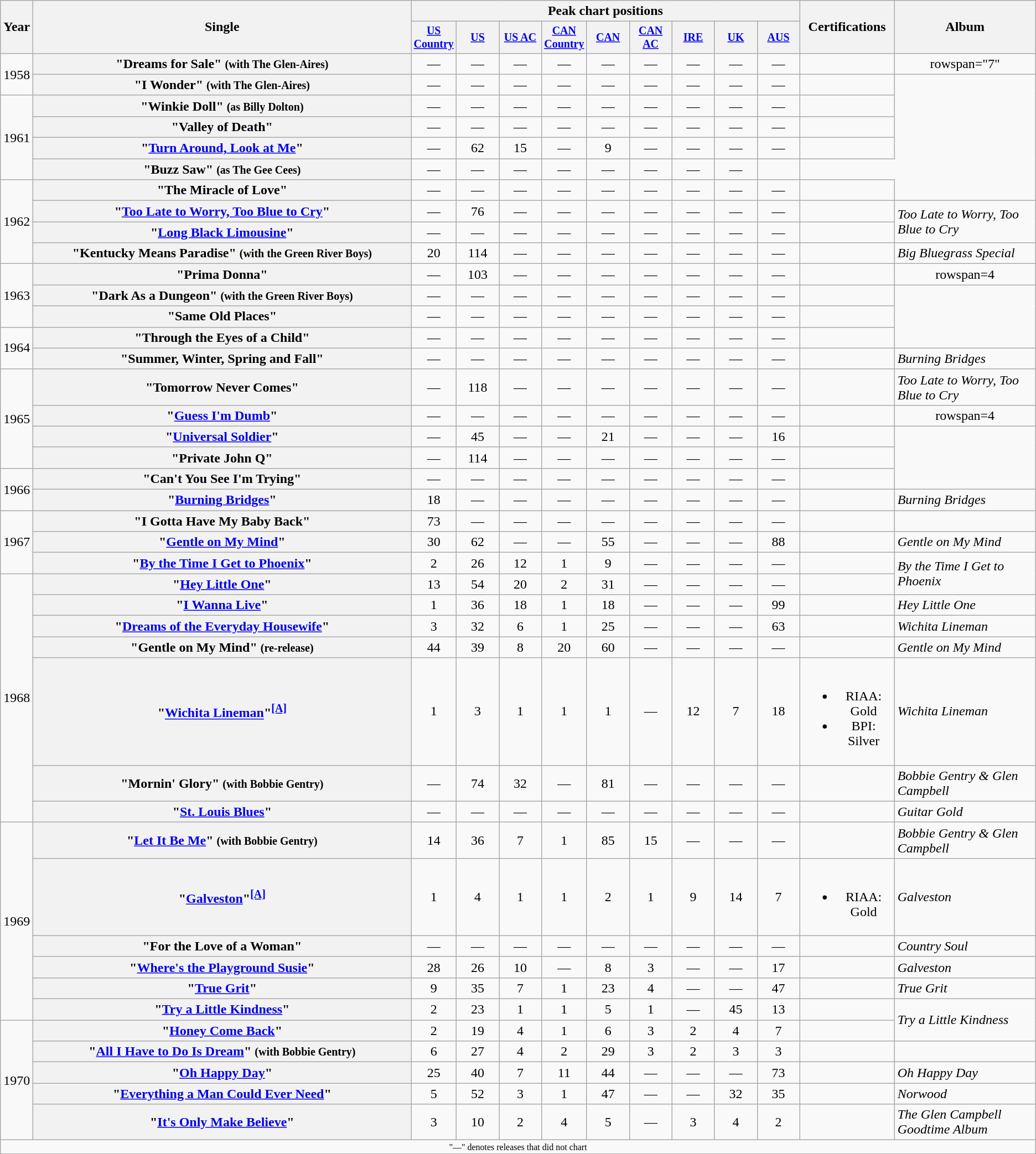<table class="wikitable plainrowheaders" style="text-align:center;">
<tr>
<th rowspan="2">Year</th>
<th rowspan="2" style="width:28em;">Single</th>
<th colspan="9">Peak chart positions</th>
<th rowspan="2">Certifications</th>
<th rowspan="2">Album</th>
</tr>
<tr style="font-size:smaller;">
<th width="45"><a href='#'>US Country</a><br></th>
<th width="45"><a href='#'>US</a><br></th>
<th width="45"><a href='#'>US AC</a><br></th>
<th width="45"><a href='#'>CAN Country</a><br></th>
<th width="45"><a href='#'>CAN</a><br></th>
<th width="45"><a href='#'>CAN AC</a><br></th>
<th width="45"><a href='#'>IRE</a><br></th>
<th width="45"><a href='#'>UK</a></th>
<th width="45"><a href='#'>AUS</a></th>
</tr>
<tr>
<td rowspan="2">1958</td>
<th scope="row">"Dreams for Sale" <small>(with The Glen-Aires)</small></th>
<td>—</td>
<td>—</td>
<td>—</td>
<td>—</td>
<td>—</td>
<td>—</td>
<td>—</td>
<td>—</td>
<td>—</td>
<td></td>
<td>rowspan="7" </td>
</tr>
<tr>
<th scope="row">"I Wonder" <small>(with The Glen-Aires)</small></th>
<td>—</td>
<td>—</td>
<td>—</td>
<td>—</td>
<td>—</td>
<td>—</td>
<td>—</td>
<td>—</td>
<td>—</td>
<td></td>
</tr>
<tr>
<td rowspan="4">1961</td>
<th scope="row">"Winkie Doll" <small>(as Billy Dolton)</small></th>
<td>—</td>
<td>—</td>
<td>—</td>
<td>—</td>
<td>—</td>
<td>—</td>
<td>—</td>
<td>—</td>
<td>—</td>
<td></td>
</tr>
<tr>
<th scope="row">"Valley of Death"</th>
<td>—</td>
<td>—</td>
<td>—</td>
<td>—</td>
<td>—</td>
<td>—</td>
<td>—</td>
<td>—</td>
<td>—</td>
<td></td>
</tr>
<tr>
<th scope="row">"<a href='#'>Turn Around, Look at Me</a>"</th>
<td>—</td>
<td>62</td>
<td>15</td>
<td>—</td>
<td>9<br></td>
<td>—</td>
<td>—</td>
<td>—</td>
<td>—</td>
<td></td>
</tr>
<tr>
<th scope="row">"Buzz Saw" <small>(as The Gee Cees)</small></th>
<td —>—</td>
<td>—</td>
<td>—</td>
<td>—</td>
<td>—</td>
<td>—</td>
<td>—</td>
<td>—</td>
<td></td>
</tr>
<tr>
<td rowspan="4">1962</td>
<th scope="row">"The Miracle of Love"</th>
<td>—</td>
<td>—</td>
<td>—</td>
<td>—</td>
<td>—</td>
<td>—</td>
<td>—</td>
<td>—</td>
<td>—</td>
<td></td>
</tr>
<tr>
<th scope="row">"<a href='#'>Too Late to Worry, Too Blue to Cry</a>"</th>
<td>—</td>
<td>76</td>
<td>—</td>
<td>—</td>
<td>—</td>
<td>—</td>
<td>—</td>
<td>—</td>
<td>—</td>
<td></td>
<td align="left" rowspan="2"><em>Too Late to Worry, Too Blue to Cry</em></td>
</tr>
<tr>
<th scope="row">"<a href='#'>Long Black Limousine</a>"</th>
<td>—</td>
<td>—</td>
<td>—</td>
<td>—</td>
<td>—</td>
<td>—</td>
<td>—</td>
<td>—</td>
<td>—</td>
<td></td>
</tr>
<tr>
<th scope="row">"Kentucky Means Paradise" <small>(with the Green River Boys)</small></th>
<td>20</td>
<td>114</td>
<td>—</td>
<td>—</td>
<td>—</td>
<td>—</td>
<td>—</td>
<td>—</td>
<td>—</td>
<td></td>
<td align="left"><em>Big Bluegrass Special</em></td>
</tr>
<tr>
<td rowspan="3">1963</td>
<th scope="row">"Prima Donna"</th>
<td>—</td>
<td>103</td>
<td>—</td>
<td>—</td>
<td>—</td>
<td>—</td>
<td>—</td>
<td>—</td>
<td>—</td>
<td></td>
<td>rowspan=4 </td>
</tr>
<tr>
<th scope="row">"Dark As a Dungeon" <small>(with the Green River Boys)</small></th>
<td>—</td>
<td>—</td>
<td>—</td>
<td>—</td>
<td>—</td>
<td>—</td>
<td>—</td>
<td>—</td>
<td>—</td>
<td></td>
</tr>
<tr>
<th scope="row">"Same Old Places"</th>
<td>—</td>
<td>—</td>
<td>—</td>
<td>—</td>
<td>—</td>
<td>—</td>
<td>—</td>
<td>—</td>
<td>—</td>
<td></td>
</tr>
<tr>
<td rowspan="2">1964</td>
<th scope="row">"Through the Eyes of a Child"</th>
<td>—</td>
<td>—</td>
<td>—</td>
<td>—</td>
<td>—</td>
<td>—</td>
<td>—</td>
<td>—</td>
<td>—</td>
<td></td>
</tr>
<tr>
<th scope="row">"Summer, Winter, Spring and Fall"</th>
<td>—</td>
<td>—</td>
<td>—</td>
<td>—</td>
<td>—</td>
<td>—</td>
<td>—</td>
<td>—</td>
<td>—</td>
<td></td>
<td align="left"><em>Burning Bridges</em></td>
</tr>
<tr>
<td rowspan="4">1965</td>
<th scope="row">"Tomorrow Never Comes"</th>
<td>—</td>
<td>118</td>
<td>—</td>
<td>—</td>
<td>—</td>
<td>—</td>
<td>—</td>
<td>—</td>
<td>—</td>
<td></td>
<td align="left"><em>Too Late to Worry, Too Blue to Cry</em></td>
</tr>
<tr>
<th scope="row">"<a href='#'>Guess I'm Dumb</a>"</th>
<td>—</td>
<td>—</td>
<td>—</td>
<td>—</td>
<td>—</td>
<td>—</td>
<td>—</td>
<td>—</td>
<td>—</td>
<td></td>
<td>rowspan=4 </td>
</tr>
<tr>
<th scope="row">"<a href='#'>Universal Soldier</a>"</th>
<td>—</td>
<td>45</td>
<td>—</td>
<td>—</td>
<td>21</td>
<td>—</td>
<td>—</td>
<td>—</td>
<td>16</td>
<td></td>
</tr>
<tr>
<th scope="row">"Private John Q"</th>
<td>—</td>
<td>114</td>
<td>—</td>
<td>—</td>
<td>—</td>
<td>—</td>
<td>—</td>
<td>—</td>
<td>—</td>
<td></td>
</tr>
<tr>
<td rowspan="2">1966</td>
<th scope="row">"Can't You See I'm Trying"</th>
<td>—</td>
<td>—</td>
<td>—</td>
<td>—</td>
<td>—</td>
<td>—</td>
<td>—</td>
<td>—</td>
<td>—</td>
<td></td>
</tr>
<tr>
<th scope="row">"<a href='#'>Burning Bridges</a>"</th>
<td>18</td>
<td>—</td>
<td>—</td>
<td>—</td>
<td>—</td>
<td>—</td>
<td>—</td>
<td>—</td>
<td>—</td>
<td></td>
<td align="left"><em>Burning Bridges</em></td>
</tr>
<tr>
<td rowspan="3">1967</td>
<th scope="row">"I Gotta Have My Baby Back"</th>
<td>73</td>
<td>—</td>
<td>—</td>
<td>—</td>
<td>—</td>
<td>—</td>
<td>—</td>
<td>—</td>
<td>—</td>
<td></td>
<td></td>
</tr>
<tr>
<th scope="row">"<a href='#'>Gentle on My Mind</a>"</th>
<td>30</td>
<td>62</td>
<td>—</td>
<td>—</td>
<td>55</td>
<td>—</td>
<td>—</td>
<td>—</td>
<td>88</td>
<td></td>
<td align="left"><em>Gentle on My Mind</em></td>
</tr>
<tr>
<th scope="row">"<a href='#'>By the Time I Get to Phoenix</a>"</th>
<td>2</td>
<td>26</td>
<td>12</td>
<td>1</td>
<td>9</td>
<td>—</td>
<td>—</td>
<td>—</td>
<td>—</td>
<td></td>
<td align="left" rowspan="2"><em>By the Time I Get to Phoenix</em></td>
</tr>
<tr>
<td rowspan="7">1968</td>
<th scope="row">"<a href='#'>Hey Little One</a>"</th>
<td>13</td>
<td>54</td>
<td>20</td>
<td>2</td>
<td>31</td>
<td>—</td>
<td>—</td>
<td>—</td>
<td>—</td>
<td></td>
</tr>
<tr>
<th scope="row">"<a href='#'>I Wanna Live</a>"</th>
<td>1</td>
<td>36</td>
<td>18</td>
<td>1</td>
<td>18</td>
<td>—</td>
<td>—</td>
<td>—</td>
<td>99</td>
<td></td>
<td align="left"><em>Hey Little One</em></td>
</tr>
<tr>
<th scope="row">"<a href='#'>Dreams of the Everyday Housewife</a>"</th>
<td>3</td>
<td>32</td>
<td>6</td>
<td>1</td>
<td>25</td>
<td>—</td>
<td>—</td>
<td>—</td>
<td>63</td>
<td></td>
<td align="left"><em>Wichita Lineman</em></td>
</tr>
<tr>
<th scope="row">"Gentle on My Mind" <small>(re-release)</small></th>
<td>44</td>
<td>39</td>
<td>8</td>
<td>20</td>
<td>60</td>
<td>—</td>
<td>—</td>
<td>—</td>
<td>—</td>
<td></td>
<td align="left"><em>Gentle on My Mind</em></td>
</tr>
<tr>
<th scope="row">"<a href='#'>Wichita Lineman</a>"<sup><span></span><a href='#'><strong>[A]</strong></a></sup></th>
<td>1</td>
<td>3</td>
<td>1</td>
<td>1</td>
<td>1</td>
<td>—</td>
<td>12</td>
<td>7</td>
<td>18</td>
<td><br><ul><li>RIAA: Gold</li><li>BPI: Silver</li></ul></td>
<td align="left"><em>Wichita Lineman</em></td>
</tr>
<tr>
<th scope="row">"Mornin' Glory" <small>(with Bobbie Gentry)</small></th>
<td>—</td>
<td>74</td>
<td>32</td>
<td>—</td>
<td>81</td>
<td>—</td>
<td>—</td>
<td>—</td>
<td>—</td>
<td></td>
<td align="left" rowspan="1"><em>Bobbie Gentry & Glen Campbell</em></td>
</tr>
<tr>
<th scope="row">"<a href='#'>St. Louis Blues</a>"</th>
<td>—</td>
<td>—</td>
<td>—</td>
<td>—</td>
<td>—</td>
<td>—</td>
<td>—</td>
<td>—</td>
<td>—</td>
<td></td>
<td align="left"><em>Guitar Gold</em></td>
</tr>
<tr>
<td rowspan="6">1969</td>
<th scope="row">"<a href='#'>Let It Be Me</a>" <small>(with Bobbie Gentry)</small></th>
<td>14</td>
<td>36</td>
<td>7</td>
<td>1</td>
<td>85</td>
<td>15</td>
<td>—</td>
<td>—</td>
<td>—</td>
<td></td>
<td align="left" rowspan="1"><em>Bobbie Gentry & Glen Campbell</em></td>
</tr>
<tr>
<th scope="row">"<a href='#'>Galveston</a>"<sup><span></span><a href='#'><strong>[A]</strong></a></sup></th>
<td>1</td>
<td>4</td>
<td>1</td>
<td>1</td>
<td>2</td>
<td>1</td>
<td>9</td>
<td>14</td>
<td>7</td>
<td><br><ul><li>RIAA: Gold</li></ul></td>
<td align="left" rowspan="1"><em>Galveston</em></td>
</tr>
<tr>
<th scope="row">"For the Love of a Woman"</th>
<td>—</td>
<td>—</td>
<td>—</td>
<td>—</td>
<td>—</td>
<td>—</td>
<td>—</td>
<td>—</td>
<td>—</td>
<td></td>
<td align="left"><em>Country Soul</em></td>
</tr>
<tr>
<th scope="row">"<a href='#'>Where's the Playground Susie</a>"</th>
<td>28</td>
<td>26</td>
<td>10</td>
<td>—</td>
<td>8</td>
<td>3</td>
<td>—</td>
<td>—</td>
<td>17</td>
<td></td>
<td align="left" rowspan="1"><em>Galveston</em></td>
</tr>
<tr>
<th scope="row">"<a href='#'>True Grit</a>"</th>
<td>9</td>
<td>35</td>
<td>7</td>
<td>1</td>
<td>23</td>
<td>4</td>
<td>—</td>
<td>—</td>
<td>47</td>
<td></td>
<td align="left"><em>True Grit</em></td>
</tr>
<tr>
<th scope="row">"<a href='#'>Try a Little Kindness</a>"</th>
<td>2</td>
<td>23</td>
<td>1</td>
<td>1</td>
<td>5</td>
<td>1</td>
<td>—</td>
<td>45</td>
<td>13</td>
<td></td>
<td align="left" rowspan="2"><em>Try a Little Kindness</em></td>
</tr>
<tr>
<td rowspan="5">1970</td>
<th scope="row">"<a href='#'>Honey Come Back</a>"</th>
<td>2</td>
<td>19</td>
<td>4</td>
<td>1</td>
<td>6</td>
<td>3</td>
<td>2</td>
<td>4</td>
<td>7</td>
<td></td>
</tr>
<tr>
<th scope="row">"<a href='#'>All I Have to Do Is Dream</a>" <small>(with Bobbie Gentry)</small></th>
<td>6</td>
<td>27</td>
<td>4</td>
<td>2</td>
<td>29</td>
<td>3</td>
<td>2</td>
<td>3</td>
<td>3</td>
<td></td>
<td></td>
</tr>
<tr>
<th scope="row">"<a href='#'>Oh Happy Day</a>"</th>
<td>25</td>
<td>40</td>
<td>7</td>
<td>11</td>
<td>44</td>
<td>—</td>
<td>—</td>
<td>—</td>
<td>73</td>
<td></td>
<td align="left"><em>Oh Happy Day</em></td>
</tr>
<tr>
<th scope="row">"<a href='#'>Everything a Man Could Ever Need</a>"</th>
<td>5</td>
<td>52</td>
<td>3</td>
<td>1</td>
<td>47</td>
<td>—</td>
<td>—</td>
<td>32</td>
<td>35</td>
<td></td>
<td align="left"><em>Norwood</em></td>
</tr>
<tr>
<th scope="row">"<a href='#'>It's Only Make Believe</a>"</th>
<td>3</td>
<td>10</td>
<td>2</td>
<td>4</td>
<td>5</td>
<td>—</td>
<td>3</td>
<td>4</td>
<td>2</td>
<td></td>
<td align="left"><em>The Glen Campbell Goodtime Album</em></td>
</tr>
<tr>
<td colspan="13" style="font-size:8pt">"—" denotes releases that did not chart</td>
</tr>
<tr>
</tr>
</table>
